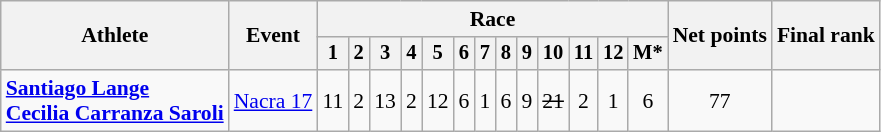<table class="wikitable" style="font-size:90%">
<tr>
<th rowspan="2">Athlete</th>
<th rowspan="2">Event</th>
<th colspan=13>Race</th>
<th rowspan=2>Net points</th>
<th rowspan=2>Final rank</th>
</tr>
<tr style="font-size:95%">
<th>1</th>
<th>2</th>
<th>3</th>
<th>4</th>
<th>5</th>
<th>6</th>
<th>7</th>
<th>8</th>
<th>9</th>
<th>10</th>
<th>11</th>
<th>12</th>
<th>M*</th>
</tr>
<tr align=center>
<td align=left><strong><a href='#'>Santiago Lange</a><br><a href='#'>Cecilia Carranza Saroli</a></strong></td>
<td align=left><a href='#'>Nacra 17</a></td>
<td>11</td>
<td>2</td>
<td>13</td>
<td>2</td>
<td>12</td>
<td>6</td>
<td>1</td>
<td>6</td>
<td>9</td>
<td><s>21</s></td>
<td>2</td>
<td>1</td>
<td>6</td>
<td>77</td>
<td></td>
</tr>
</table>
